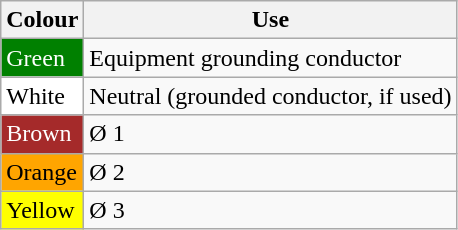<table class=wikitable>
<tr>
<th>Colour</th>
<th>Use</th>
</tr>
<tr>
<td style="background:green; color:white;">Green</td>
<td>Equipment grounding conductor</td>
</tr>
<tr>
<td style="background:white;">White</td>
<td>Neutral (grounded conductor, if used)</td>
</tr>
<tr>
<td style="background:brown; color:white;">Brown</td>
<td>Ø 1</td>
</tr>
<tr>
<td style="background:orange;">Orange</td>
<td>Ø 2</td>
</tr>
<tr>
<td style="background:yellow;">Yellow</td>
<td>Ø 3</td>
</tr>
</table>
